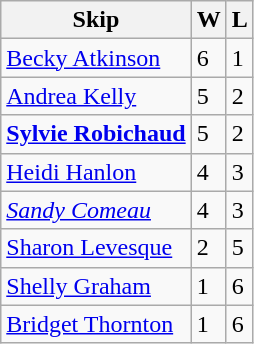<table class="wikitable">
<tr>
<th>Skip</th>
<th>W</th>
<th>L</th>
</tr>
<tr>
<td><a href='#'>Becky Atkinson</a></td>
<td>6</td>
<td>1</td>
</tr>
<tr>
<td><a href='#'>Andrea Kelly</a></td>
<td>5</td>
<td>2</td>
</tr>
<tr>
<td><strong><a href='#'>Sylvie Robichaud</a></strong></td>
<td>5</td>
<td>2</td>
</tr>
<tr>
<td><a href='#'>Heidi Hanlon</a></td>
<td>4</td>
<td>3</td>
</tr>
<tr>
<td><em><a href='#'>Sandy Comeau</a></em></td>
<td>4</td>
<td>3</td>
</tr>
<tr>
<td><a href='#'>Sharon Levesque</a></td>
<td>2</td>
<td>5</td>
</tr>
<tr>
<td><a href='#'>Shelly Graham</a></td>
<td>1</td>
<td>6</td>
</tr>
<tr>
<td><a href='#'>Bridget Thornton</a></td>
<td>1</td>
<td>6</td>
</tr>
</table>
